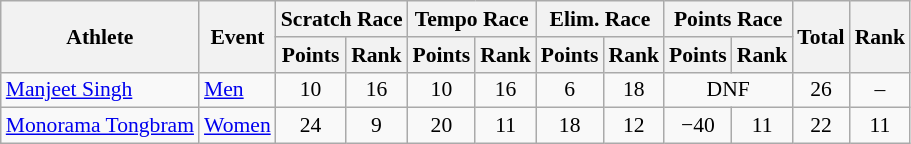<table class="wikitable" style="text-align:center; font-size:90%">
<tr>
<th rowspan=2>Athlete</th>
<th rowspan=2>Event</th>
<th colspan=2>Scratch Race</th>
<th colspan=2>Tempo Race</th>
<th colspan=2>Elim. Race</th>
<th colspan=2>Points Race</th>
<th rowspan=2>Total</th>
<th rowspan=2>Rank</th>
</tr>
<tr>
<th>Points</th>
<th>Rank</th>
<th>Points</th>
<th>Rank</th>
<th>Points</th>
<th>Rank</th>
<th>Points</th>
<th>Rank</th>
</tr>
<tr>
<td align="left"><a href='#'>Manjeet Singh</a></td>
<td align="left"><a href='#'>Men</a></td>
<td>10</td>
<td>16</td>
<td>10</td>
<td>16</td>
<td>6</td>
<td>18</td>
<td colspan="2">DNF</td>
<td>26</td>
<td>–</td>
</tr>
<tr>
<td align="left"><a href='#'>Monorama Tongbram</a></td>
<td align="left"><a href='#'>Women</a></td>
<td>24</td>
<td>9</td>
<td>20</td>
<td>11</td>
<td>18</td>
<td>12</td>
<td>−40</td>
<td>11</td>
<td>22</td>
<td>11</td>
</tr>
</table>
